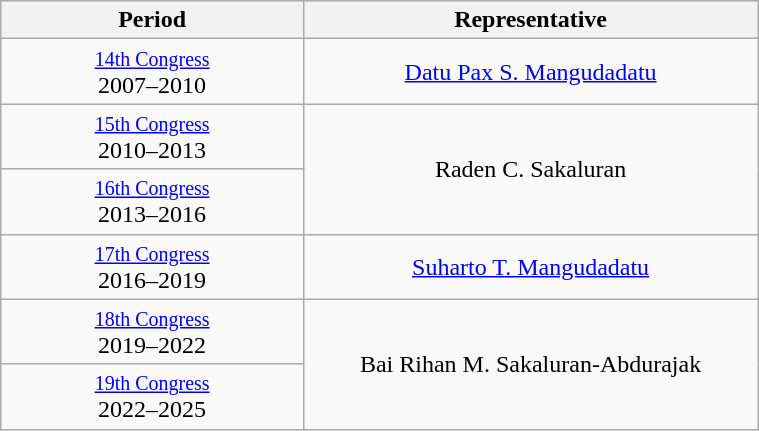<table class="wikitable" style="text-align:center; width:40%;">
<tr>
<th width="40%">Period</th>
<th>Representative</th>
</tr>
<tr>
<td><small><a href='#'>14th Congress</a></small><br>2007–2010</td>
<td><a href='#'>Datu Pax S. Mangudadatu</a></td>
</tr>
<tr>
<td><small><a href='#'>15th Congress</a></small><br>2010–2013</td>
<td rowspan="2">Raden C. Sakaluran</td>
</tr>
<tr>
<td><small><a href='#'>16th Congress</a></small><br>2013–2016</td>
</tr>
<tr>
<td><small><a href='#'>17th Congress</a></small><br>2016–2019</td>
<td><a href='#'>Suharto T. Mangudadatu</a></td>
</tr>
<tr>
<td><small><a href='#'>18th Congress</a></small><br>2019–2022</td>
<td rowspan="2">Bai Rihan M. Sakaluran-Abdurajak</td>
</tr>
<tr>
<td><small><a href='#'>19th Congress</a></small><br>2022–2025</td>
</tr>
</table>
